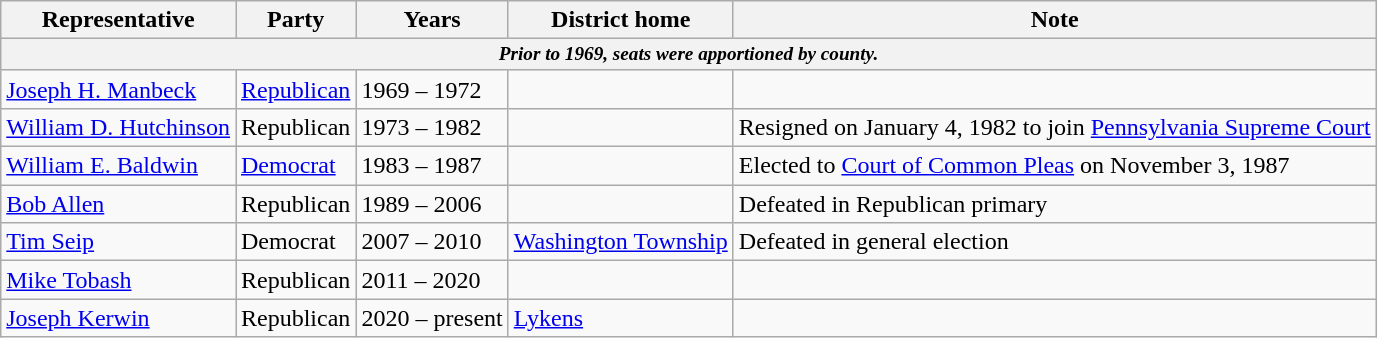<table class=wikitable>
<tr valign=bottom>
<th>Representative</th>
<th>Party</th>
<th>Years</th>
<th>District home</th>
<th>Note</th>
</tr>
<tr>
<th colspan=5 style="font-size: 80%;"><em>Prior to 1969, seats were apportioned by county.</em></th>
</tr>
<tr>
<td><a href='#'>Joseph H. Manbeck</a></td>
<td><a href='#'>Republican</a></td>
<td>1969 – 1972</td>
<td></td>
<td></td>
</tr>
<tr>
<td><a href='#'>William D. Hutchinson</a></td>
<td>Republican</td>
<td>1973 – 1982</td>
<td></td>
<td>Resigned on January 4, 1982 to join <a href='#'>Pennsylvania Supreme Court</a><br></td>
</tr>
<tr>
<td><a href='#'>William E. Baldwin</a></td>
<td><a href='#'>Democrat</a></td>
<td>1983 – 1987</td>
<td></td>
<td>Elected to <a href='#'>Court of Common Pleas</a> on November 3, 1987</td>
</tr>
<tr>
<td><a href='#'>Bob Allen</a></td>
<td>Republican</td>
<td>1989 – 2006</td>
<td></td>
<td>Defeated in Republican primary</td>
</tr>
<tr>
<td><a href='#'>Tim Seip</a></td>
<td>Democrat</td>
<td>2007 – 2010</td>
<td><a href='#'>Washington Township</a></td>
<td>Defeated in general election</td>
</tr>
<tr>
<td><a href='#'>Mike Tobash</a></td>
<td>Republican</td>
<td>2011 – 2020</td>
<td></td>
<td></td>
</tr>
<tr>
<td><a href='#'>Joseph Kerwin</a></td>
<td>Republican</td>
<td>2020 – present</td>
<td><a href='#'>Lykens</a></td>
<td></td>
</tr>
</table>
